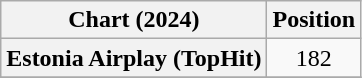<table class="wikitable plainrowheaders" style="text-align:center">
<tr>
<th scope="col">Chart (2024)</th>
<th scope="col">Position</th>
</tr>
<tr>
<th scope="row">Estonia Airplay (TopHit)</th>
<td>182</td>
</tr>
<tr>
</tr>
</table>
